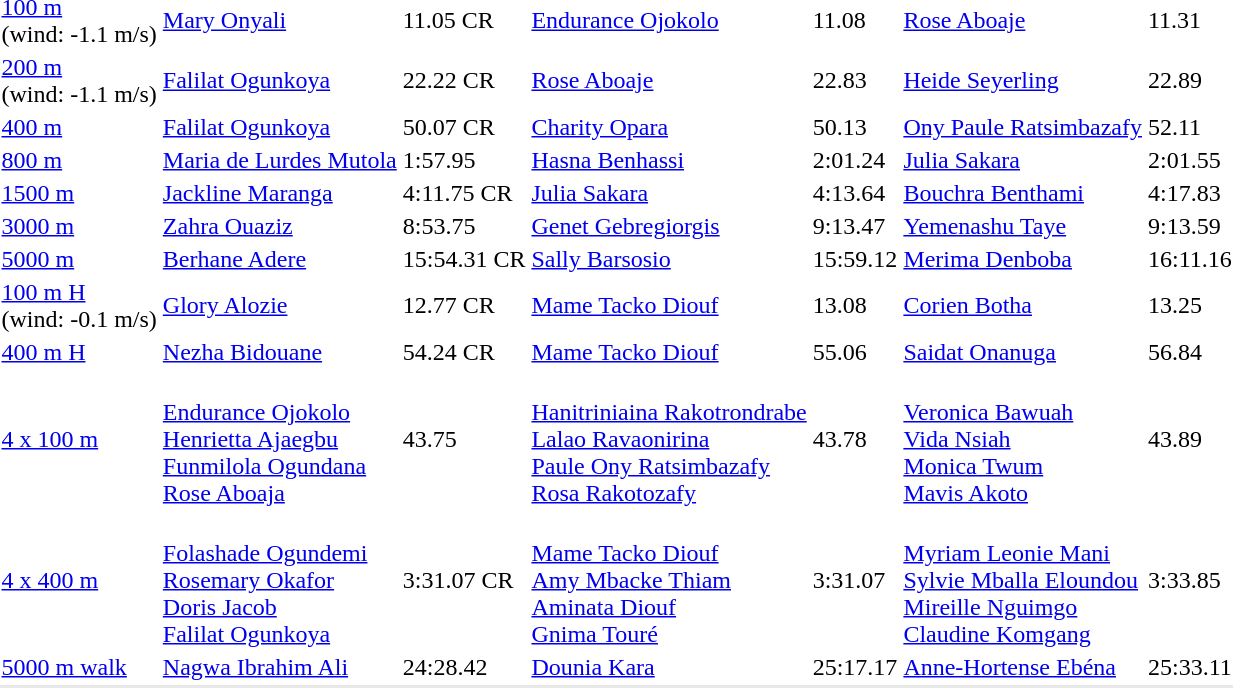<table>
<tr>
<td><a href='#'>100 m</a><br>(wind: -1.1 m/s)</td>
<td><a href='#'>Mary Onyali</a> <br> </td>
<td>11.05 CR</td>
<td><a href='#'>Endurance Ojokolo</a> <br> </td>
<td>11.08</td>
<td><a href='#'>Rose Aboaje</a> <br> </td>
<td>11.31</td>
</tr>
<tr>
<td><a href='#'>200 m</a><br>(wind: -1.1 m/s)</td>
<td><a href='#'>Falilat Ogunkoya</a> <br> </td>
<td>22.22 CR</td>
<td><a href='#'>Rose Aboaje</a> <br> </td>
<td>22.83</td>
<td><a href='#'>Heide Seyerling</a> <br> </td>
<td>22.89</td>
</tr>
<tr>
<td><a href='#'>400 m</a></td>
<td><a href='#'>Falilat Ogunkoya</a>  <br> </td>
<td>50.07 CR</td>
<td><a href='#'>Charity Opara</a>  <br> </td>
<td>50.13</td>
<td><a href='#'>Ony Paule Ratsimbazafy</a>  <br> </td>
<td>52.11</td>
</tr>
<tr>
<td><a href='#'>800 m</a></td>
<td><a href='#'>Maria de Lurdes Mutola</a> <br> </td>
<td>1:57.95</td>
<td><a href='#'>Hasna Benhassi</a> <br> </td>
<td>2:01.24</td>
<td><a href='#'>Julia Sakara</a> <br> </td>
<td>2:01.55</td>
</tr>
<tr>
<td><a href='#'>1500 m</a></td>
<td><a href='#'>Jackline Maranga</a>  <br> </td>
<td>4:11.75 CR</td>
<td><a href='#'>Julia Sakara</a> <br> </td>
<td>4:13.64</td>
<td><a href='#'>Bouchra Benthami</a> <br> </td>
<td>4:17.83</td>
</tr>
<tr>
<td><a href='#'>3000 m</a></td>
<td><a href='#'>Zahra Ouaziz</a> <br> </td>
<td>8:53.75</td>
<td><a href='#'>Genet Gebregiorgis</a> <br> </td>
<td>9:13.47</td>
<td><a href='#'>Yemenashu Taye</a> <br> </td>
<td>9:13.59</td>
</tr>
<tr>
<td><a href='#'>5000 m</a></td>
<td><a href='#'>Berhane Adere</a> <br> </td>
<td>15:54.31 CR</td>
<td><a href='#'>Sally Barsosio</a> <br> </td>
<td>15:59.12</td>
<td><a href='#'>Merima Denboba</a> <br> </td>
<td>16:11.16</td>
</tr>
<tr>
<td><a href='#'>100 m H</a><br>(wind: -0.1 m/s)</td>
<td><a href='#'>Glory Alozie</a> <br> </td>
<td>12.77 CR</td>
<td><a href='#'>Mame Tacko Diouf</a> <br> </td>
<td>13.08</td>
<td><a href='#'>Corien Botha</a> <br> </td>
<td>13.25</td>
</tr>
<tr>
<td><a href='#'>400 m H</a></td>
<td><a href='#'>Nezha Bidouane</a> <br> </td>
<td>54.24 CR</td>
<td><a href='#'>Mame Tacko Diouf</a> <br> </td>
<td>55.06</td>
<td><a href='#'>Saidat Onanuga</a> <br> </td>
<td>56.84</td>
</tr>
<tr>
<td><a href='#'>4 x 100 m</a></td>
<td><br><a href='#'>Endurance Ojokolo</a><br><a href='#'>Henrietta Ajaegbu</a><br><a href='#'>Funmilola Ogundana</a><br><a href='#'>Rose Aboaja</a></td>
<td>43.75</td>
<td><br><a href='#'>Hanitriniaina Rakotrondrabe</a><br><a href='#'>Lalao Ravaonirina</a><br><a href='#'>Paule Ony Ratsimbazafy</a><br><a href='#'>Rosa Rakotozafy</a></td>
<td>43.78</td>
<td><br><a href='#'>Veronica Bawuah</a><br><a href='#'>Vida Nsiah</a><br><a href='#'>Monica Twum</a><br><a href='#'>Mavis Akoto</a></td>
<td>43.89</td>
</tr>
<tr>
<td><a href='#'>4 x 400 m</a></td>
<td><br><a href='#'>Folashade Ogundemi</a><br><a href='#'>Rosemary Okafor</a><br><a href='#'>Doris Jacob</a><br><a href='#'>Falilat Ogunkoya</a></td>
<td>3:31.07 CR</td>
<td><br><a href='#'>Mame Tacko Diouf</a><br><a href='#'>Amy Mbacke Thiam</a><br><a href='#'>Aminata Diouf</a><br><a href='#'>Gnima Touré</a></td>
<td>3:31.07</td>
<td><br><a href='#'>Myriam Leonie Mani</a><br><a href='#'>Sylvie Mballa Eloundou</a><br><a href='#'>Mireille Nguimgo</a><br><a href='#'>Claudine Komgang</a></td>
<td>3:33.85</td>
</tr>
<tr>
<td><a href='#'>5000 m walk</a></td>
<td><a href='#'>Nagwa Ibrahim Ali</a> <br> </td>
<td>24:28.42</td>
<td><a href='#'>Dounia Kara</a> <br> </td>
<td>25:17.17</td>
<td><a href='#'>Anne-Hortense Ebéna</a> <br> </td>
<td>25:33.11</td>
</tr>
<tr bgcolor= e8e8e8>
<td colspan=7></td>
</tr>
</table>
